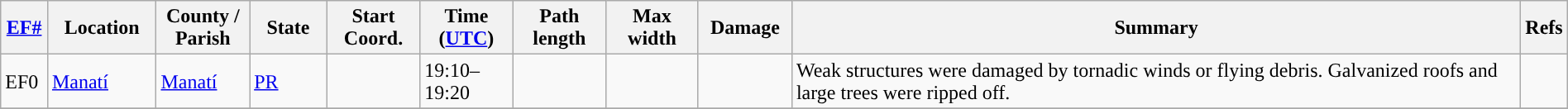<table class="wikitable sortable" style="width:100%;">
<tr>
<th scope="col"  style="width:3%; text-align:center;"><a href='#'>EF#</a></th>
<th scope="col"  style="width:7%; text-align:center;" class="unsortable">Location</th>
<th scope="col"  style="width:6%; text-align:center;" class="unsortable">County / Parish</th>
<th scope="col"  style="width:5%; text-align:center;">State</th>
<th scope="col"  style="width:6%; text-align:center;">Start Coord.</th>
<th scope="col"  style="width:6%; text-align:center;">Time (<a href='#'>UTC</a>)</th>
<th scope="col"  style="width:6%; text-align:center;">Path length</th>
<th scope="col"  style="width:6%; text-align:center;">Max width</th>
<th scope="col"  style="width:6%; text-align:center;">Damage</th>
<th scope="col" class="unsortable" style="width:48%; text-align:center;">Summary</th>
<th scope="col" class="unsortable" style="width:48%; text-align:center;">Refs</th>
</tr>
<tr>
<td>EF0</td>
<td><a href='#'>Manatí</a></td>
<td><a href='#'>Manatí</a></td>
<td><a href='#'>PR</a></td>
<td></td>
<td>19:10–19:20</td>
<td></td>
<td></td>
<td></td>
<td>Weak structures were damaged by tornadic winds or flying debris. Galvanized roofs and large trees were ripped off.</td>
<td></td>
</tr>
<tr>
</tr>
</table>
